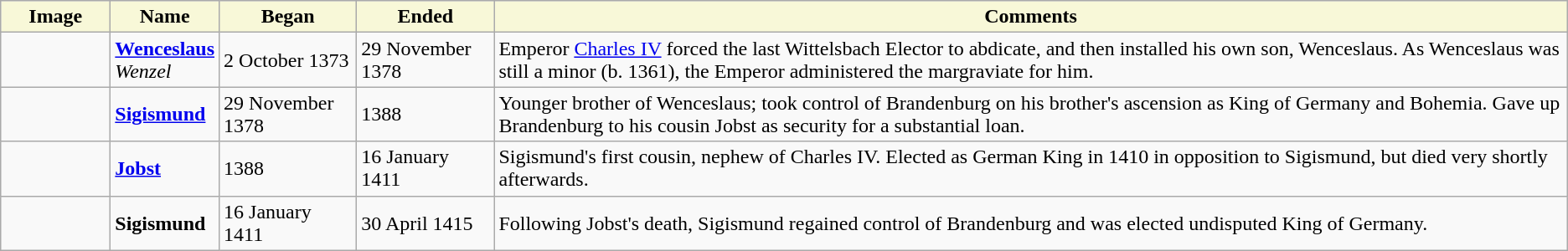<table class="wikitable">
<tr>
<th style="width:80px; background:#F8F8D8">Image</th>
<th style="background:#F8F8D8">Name</th>
<th style="background:#F8F8D8">Began</th>
<th style="background:#F8F8D8">Ended</th>
<th style="background:#F8F8D8">Comments</th>
</tr>
<tr>
<td></td>
<td><strong><a href='#'>Wenceslaus</a></strong><br><em>Wenzel</em></td>
<td>2 October 1373</td>
<td>29 November 1378</td>
<td>Emperor <a href='#'>Charles IV</a> forced the last Wittelsbach Elector to abdicate, and then installed his own son, Wenceslaus.  As Wenceslaus was still a minor (b. 1361), the Emperor administered the margraviate for him.</td>
</tr>
<tr>
<td></td>
<td><strong><a href='#'>Sigismund</a></strong></td>
<td>29 November 1378</td>
<td>1388</td>
<td>Younger brother of Wenceslaus; took control of Brandenburg on his brother's ascension as King of Germany and Bohemia. Gave up Brandenburg to his cousin Jobst as security for a substantial loan.</td>
</tr>
<tr>
<td></td>
<td><strong><a href='#'>Jobst</a></strong></td>
<td>1388</td>
<td>16 January 1411</td>
<td>Sigismund's first cousin, nephew of Charles IV. Elected as German King in 1410 in opposition to Sigismund, but died very shortly afterwards.</td>
</tr>
<tr>
<td></td>
<td><strong>Sigismund</strong></td>
<td>16 January 1411</td>
<td>30 April 1415</td>
<td>Following Jobst's death, Sigismund regained control of Brandenburg and was elected undisputed King of Germany.</td>
</tr>
</table>
